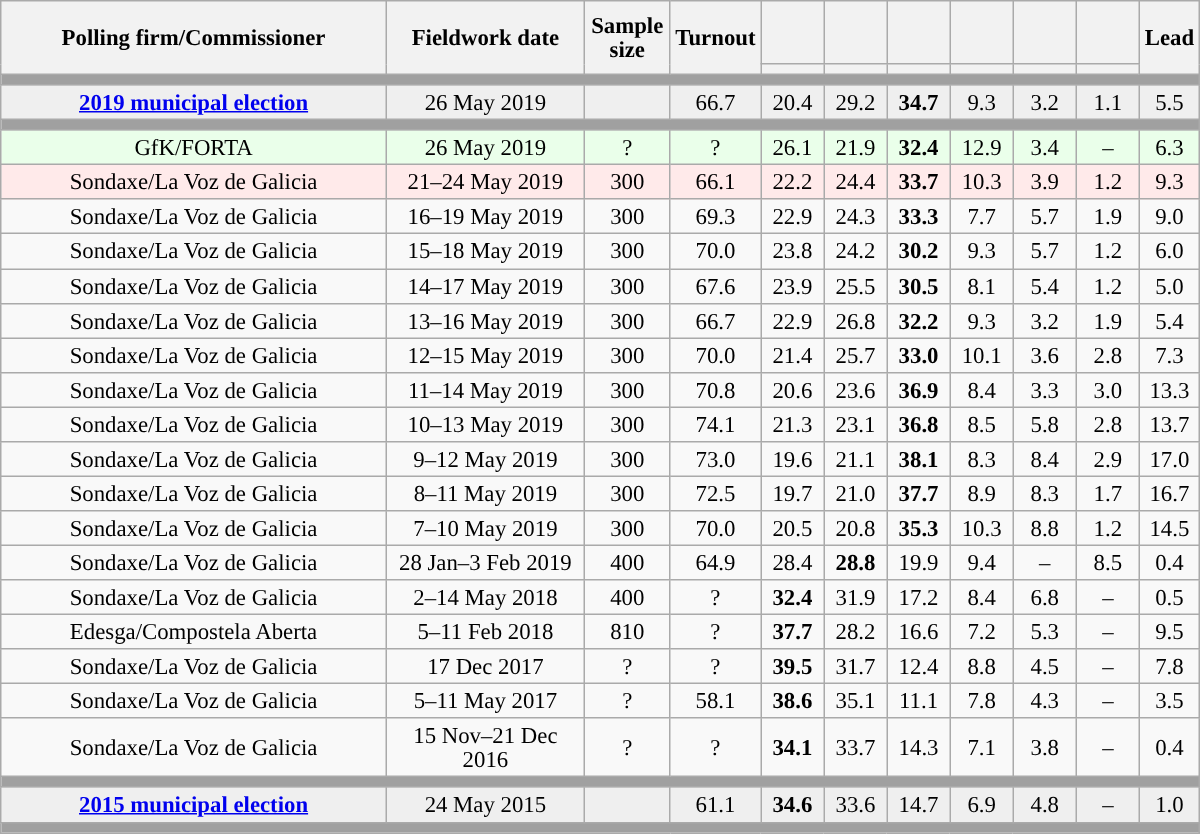<table class="wikitable collapsible collapsed" style="text-align:center; font-size:95%; line-height:16px;">
<tr style="height:42px;">
<th style="width:250px;" rowspan="2">Polling firm/Commissioner</th>
<th style="width:125px;" rowspan="2">Fieldwork date</th>
<th style="width:50px;" rowspan="2">Sample size</th>
<th style="width:45px;" rowspan="2">Turnout</th>
<th style="width:35px;"></th>
<th style="width:35px;"></th>
<th style="width:35px;"></th>
<th style="width:35px;"></th>
<th style="width:35px;"></th>
<th style="width:35px;"></th>
<th style="width:30px;" rowspan="2">Lead</th>
</tr>
<tr>
<th style="color:inherit;background:"></th>
<th style="color:inherit;background:"></th>
<th style="color:inherit;background:"></th>
<th style="color:inherit;background:"></th>
<th style="color:inherit;background:"></th>
<th style="color:inherit;background:"></th>
</tr>
<tr>
<td colspan="11" style="background:#A0A0A0"></td>
</tr>
<tr style="background:#EFEFEF;">
<td><strong><a href='#'>2019 municipal election</a></strong></td>
<td>26 May 2019</td>
<td></td>
<td>66.7</td>
<td>20.4<br></td>
<td>29.2<br></td>
<td><strong>34.7</strong><br></td>
<td>9.3<br></td>
<td>3.2<br></td>
<td>1.1<br></td>
<td style="background:">5.5</td>
</tr>
<tr>
<td colspan="11" style="background:#A0A0A0"></td>
</tr>
<tr style="background:#EAFFEA;">
<td>GfK/FORTA</td>
<td>26 May 2019</td>
<td>?</td>
<td>?</td>
<td>26.1<br></td>
<td>21.9<br></td>
<td><strong>32.4</strong><br></td>
<td>12.9<br></td>
<td>3.4<br></td>
<td>–</td>
<td style="background:">6.3</td>
</tr>
<tr style="background:#FFEAEA;">
<td>Sondaxe/La Voz de Galicia</td>
<td>21–24 May 2019</td>
<td>300</td>
<td>66.1</td>
<td>22.2<br></td>
<td>24.4<br></td>
<td><strong>33.7</strong><br></td>
<td>10.3<br></td>
<td>3.9<br></td>
<td>1.2<br></td>
<td style="background:">9.3</td>
</tr>
<tr>
<td>Sondaxe/La Voz de Galicia</td>
<td>16–19 May 2019</td>
<td>300</td>
<td>69.3</td>
<td>22.9<br></td>
<td>24.3<br></td>
<td><strong>33.3</strong><br></td>
<td>7.7<br></td>
<td>5.7<br></td>
<td>1.9<br></td>
<td style="background:">9.0</td>
</tr>
<tr>
<td>Sondaxe/La Voz de Galicia</td>
<td>15–18 May 2019</td>
<td>300</td>
<td>70.0</td>
<td>23.8<br></td>
<td>24.2<br></td>
<td><strong>30.2</strong><br></td>
<td>9.3<br></td>
<td>5.7<br></td>
<td>1.2<br></td>
<td style="background:">6.0</td>
</tr>
<tr>
<td>Sondaxe/La Voz de Galicia</td>
<td>14–17 May 2019</td>
<td>300</td>
<td>67.6</td>
<td>23.9<br></td>
<td>25.5<br></td>
<td><strong>30.5</strong><br></td>
<td>8.1<br></td>
<td>5.4<br></td>
<td>1.2<br></td>
<td style="background:">5.0</td>
</tr>
<tr>
<td>Sondaxe/La Voz de Galicia</td>
<td>13–16 May 2019</td>
<td>300</td>
<td>66.7</td>
<td>22.9<br></td>
<td>26.8<br></td>
<td><strong>32.2</strong><br></td>
<td>9.3<br></td>
<td>3.2<br></td>
<td>1.9<br></td>
<td style="background:">5.4</td>
</tr>
<tr>
<td>Sondaxe/La Voz de Galicia</td>
<td>12–15 May 2019</td>
<td>300</td>
<td>70.0</td>
<td>21.4<br></td>
<td>25.7<br></td>
<td><strong>33.0</strong><br></td>
<td>10.1<br></td>
<td>3.6<br></td>
<td>2.8<br></td>
<td style="background:">7.3</td>
</tr>
<tr>
<td>Sondaxe/La Voz de Galicia</td>
<td>11–14 May 2019</td>
<td>300</td>
<td>70.8</td>
<td>20.6<br></td>
<td>23.6<br></td>
<td><strong>36.9</strong><br></td>
<td>8.4<br></td>
<td>3.3<br></td>
<td>3.0<br></td>
<td style="background:">13.3</td>
</tr>
<tr>
<td>Sondaxe/La Voz de Galicia</td>
<td>10–13 May 2019</td>
<td>300</td>
<td>74.1</td>
<td>21.3<br></td>
<td>23.1<br></td>
<td><strong>36.8</strong><br></td>
<td>8.5<br></td>
<td>5.8<br></td>
<td>2.8<br></td>
<td style="background:">13.7</td>
</tr>
<tr>
<td>Sondaxe/La Voz de Galicia</td>
<td>9–12 May 2019</td>
<td>300</td>
<td>73.0</td>
<td>19.6<br></td>
<td>21.1<br></td>
<td><strong>38.1</strong><br></td>
<td>8.3<br></td>
<td>8.4<br></td>
<td>2.9<br></td>
<td style="background:">17.0</td>
</tr>
<tr>
<td>Sondaxe/La Voz de Galicia</td>
<td>8–11 May 2019</td>
<td>300</td>
<td>72.5</td>
<td>19.7<br></td>
<td>21.0<br></td>
<td><strong>37.7</strong><br></td>
<td>8.9<br></td>
<td>8.3<br></td>
<td>1.7<br></td>
<td style="background:">16.7</td>
</tr>
<tr>
<td>Sondaxe/La Voz de Galicia</td>
<td>7–10 May 2019</td>
<td>300</td>
<td>70.0</td>
<td>20.5<br></td>
<td>20.8<br></td>
<td><strong>35.3</strong><br></td>
<td>10.3<br></td>
<td>8.8<br></td>
<td>1.2<br></td>
<td style="background:">14.5</td>
</tr>
<tr>
<td>Sondaxe/La Voz de Galicia</td>
<td>28 Jan–3 Feb 2019</td>
<td>400</td>
<td>64.9</td>
<td>28.4<br></td>
<td><strong>28.8</strong><br></td>
<td>19.9<br></td>
<td>9.4<br></td>
<td>–</td>
<td>8.5<br></td>
<td style="background:">0.4</td>
</tr>
<tr>
<td>Sondaxe/La Voz de Galicia</td>
<td>2–14 May 2018</td>
<td>400</td>
<td>?</td>
<td><strong>32.4</strong><br></td>
<td>31.9<br></td>
<td>17.2<br></td>
<td>8.4<br></td>
<td>6.8<br></td>
<td>–</td>
<td style="background:">0.5</td>
</tr>
<tr>
<td>Edesga/Compostela Aberta</td>
<td>5–11 Feb 2018</td>
<td>810</td>
<td>?</td>
<td><strong>37.7</strong><br></td>
<td>28.2<br></td>
<td>16.6<br></td>
<td>7.2<br></td>
<td>5.3<br></td>
<td>–</td>
<td style="background:">9.5</td>
</tr>
<tr>
<td>Sondaxe/La Voz de Galicia</td>
<td>17 Dec 2017</td>
<td>?</td>
<td>?</td>
<td><strong>39.5</strong><br></td>
<td>31.7<br></td>
<td>12.4<br></td>
<td>8.8<br></td>
<td>4.5<br></td>
<td>–</td>
<td style="background:">7.8</td>
</tr>
<tr>
<td>Sondaxe/La Voz de Galicia</td>
<td>5–11 May 2017</td>
<td>?</td>
<td>58.1</td>
<td><strong>38.6</strong><br></td>
<td>35.1<br></td>
<td>11.1<br></td>
<td>7.8<br></td>
<td>4.3<br></td>
<td>–</td>
<td style="background:">3.5</td>
</tr>
<tr>
<td>Sondaxe/La Voz de Galicia</td>
<td>15 Nov–21 Dec 2016</td>
<td>?</td>
<td>?</td>
<td><strong>34.1</strong><br></td>
<td>33.7<br></td>
<td>14.3<br></td>
<td>7.1<br></td>
<td>3.8<br></td>
<td>–</td>
<td style="background:">0.4</td>
</tr>
<tr>
<td colspan="11" style="background:#A0A0A0"></td>
</tr>
<tr style="background:#EFEFEF;">
<td><strong><a href='#'>2015 municipal election</a></strong></td>
<td>24 May 2015</td>
<td></td>
<td>61.1</td>
<td><strong>34.6</strong><br></td>
<td>33.6<br></td>
<td>14.7<br></td>
<td>6.9<br></td>
<td>4.8<br></td>
<td>–</td>
<td style="background:">1.0</td>
</tr>
<tr>
<td colspan="11" style="background:#A0A0A0"></td>
</tr>
</table>
